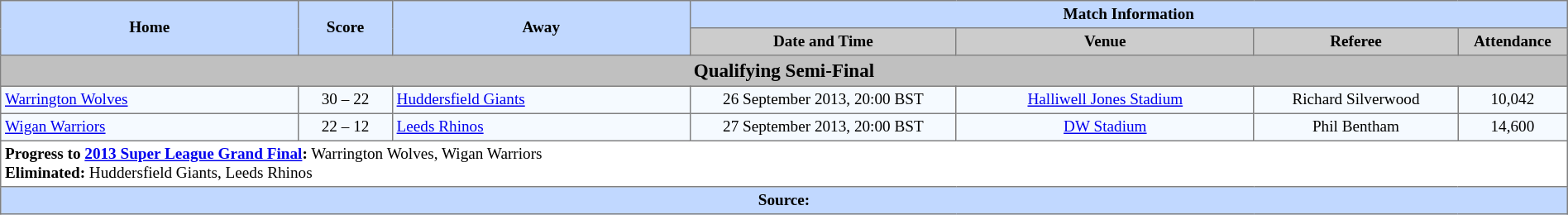<table border=1 style="border-collapse:collapse; font-size:80%; text-align:center;" cellpadding=3 cellspacing=0 width=100%>
<tr bgcolor=#C1D8FF>
<th rowspan=2 width=19%>Home</th>
<th rowspan=2 width=6%>Score</th>
<th rowspan=2 width=19%>Away</th>
<th colspan=6>Match Information</th>
</tr>
<tr bgcolor=#CCCCCC>
<th width=17%>Date and Time</th>
<th width=19%>Venue</th>
<th width=13%>Referee</th>
<th width=7%>Attendance</th>
</tr>
<tr>
<td style="background:#C0C0C0;" align=center colspan=9><big><strong>Qualifying Semi-Final</strong></big></td>
</tr>
<tr bgcolor=#F5FAFF>
<td align=left> <a href='#'>Warrington Wolves</a></td>
<td>30 – 22</td>
<td align=left> <a href='#'>Huddersfield Giants</a></td>
<td>26 September 2013, 20:00 BST</td>
<td><a href='#'>Halliwell Jones Stadium</a></td>
<td>Richard Silverwood</td>
<td>10,042</td>
</tr>
<tr bgcolor=#F5FAFF>
<td align=left> <a href='#'>Wigan Warriors</a></td>
<td>22 – 12</td>
<td align=left> <a href='#'>Leeds Rhinos</a></td>
<td>27 September 2013, 20:00 BST</td>
<td><a href='#'>DW Stadium</a></td>
<td>Phil Bentham</td>
<td>14,600</td>
</tr>
<tr>
<td colspan="7" align="left"><strong>Progress to <a href='#'>2013 Super League Grand Final</a>:</strong> Warrington Wolves, Wigan Warriors <br><strong>Eliminated:</strong> Huddersfield Giants, Leeds Rhinos</td>
</tr>
<tr bgcolor=#C1D8FF>
<th colspan=12>Source:</th>
</tr>
</table>
